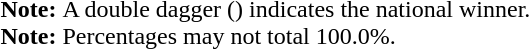<table class="toccolours" style="width:70em">
<tr>
<td><br>









<strong><br>Note: </strong>A double dagger () indicates the national winner.<br><strong>Note:</strong> Percentages may not total 100.0%.</td>
</tr>
</table>
